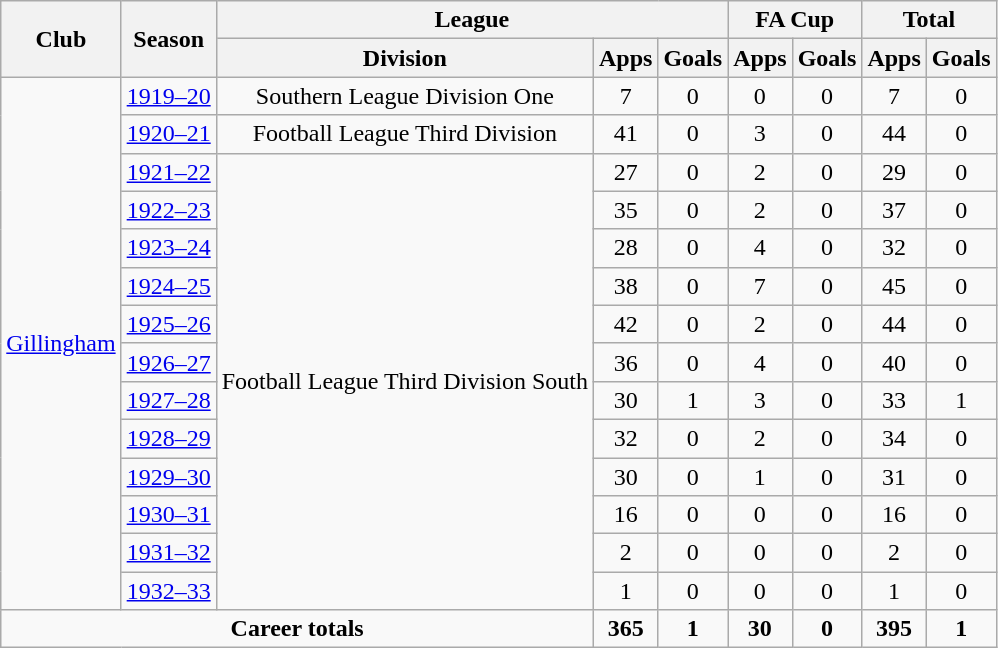<table class=wikitable style="text-align: center">
<tr>
<th rowspan=2>Club</th>
<th rowspan=2>Season</th>
<th colspan=3>League</th>
<th colspan=2>FA Cup</th>
<th colspan=2>Total</th>
</tr>
<tr>
<th>Division</th>
<th>Apps</th>
<th>Goals</th>
<th>Apps</th>
<th>Goals</th>
<th>Apps</th>
<th>Goals</th>
</tr>
<tr>
<td rowspan="14"><a href='#'>Gillingham</a></td>
<td><a href='#'>1919–20</a></td>
<td>Southern League Division One</td>
<td align="center">7</td>
<td align="center">0</td>
<td align="center">0</td>
<td align="center">0</td>
<td align="center">7</td>
<td align="center">0</td>
</tr>
<tr>
<td><a href='#'>1920–21</a></td>
<td>Football League Third Division</td>
<td align="center">41</td>
<td align="center">0</td>
<td align="center">3</td>
<td align="center">0</td>
<td align="center">44</td>
<td align="center">0</td>
</tr>
<tr>
<td><a href='#'>1921–22</a></td>
<td rowspan=12>Football League Third Division South</td>
<td align="center">27</td>
<td align="center">0</td>
<td align="center">2</td>
<td align="center">0</td>
<td align="center">29</td>
<td align="center">0</td>
</tr>
<tr>
<td><a href='#'>1922–23</a></td>
<td align="center">35</td>
<td align="center">0</td>
<td align="center">2</td>
<td align="center">0</td>
<td align="center">37</td>
<td align="center">0</td>
</tr>
<tr>
<td><a href='#'>1923–24</a></td>
<td align="center">28</td>
<td align="center">0</td>
<td align="center">4</td>
<td align="center">0</td>
<td align="center">32</td>
<td align="center">0</td>
</tr>
<tr>
<td><a href='#'>1924–25</a></td>
<td align="center">38</td>
<td align="center">0</td>
<td align="center">7</td>
<td align="center">0</td>
<td align="center">45</td>
<td align="center">0</td>
</tr>
<tr>
<td><a href='#'>1925–26</a></td>
<td align="center">42</td>
<td align="center">0</td>
<td align="center">2</td>
<td align="center">0</td>
<td align="center">44</td>
<td align="center">0</td>
</tr>
<tr>
<td><a href='#'>1926–27</a></td>
<td align="center">36</td>
<td align="center">0</td>
<td align="center">4</td>
<td align="center">0</td>
<td align="center">40</td>
<td align="center">0</td>
</tr>
<tr>
<td><a href='#'>1927–28</a></td>
<td align="center">30</td>
<td align="center">1</td>
<td align="center">3</td>
<td align="center">0</td>
<td align="center">33</td>
<td align="center">1</td>
</tr>
<tr>
<td><a href='#'>1928–29</a></td>
<td align="center">32</td>
<td align="center">0</td>
<td align="center">2</td>
<td align="center">0</td>
<td align="center">34</td>
<td align="center">0</td>
</tr>
<tr>
<td><a href='#'>1929–30</a></td>
<td align="center">30</td>
<td align="center">0</td>
<td align="center">1</td>
<td align="center">0</td>
<td align="center">31</td>
<td align="center">0</td>
</tr>
<tr>
<td><a href='#'>1930–31</a></td>
<td align="center">16</td>
<td align="center">0</td>
<td align="center">0</td>
<td align="center">0</td>
<td align="center">16</td>
<td align="center">0</td>
</tr>
<tr>
<td><a href='#'>1931–32</a></td>
<td align="center">2</td>
<td align="center">0</td>
<td align="center">0</td>
<td align="center">0</td>
<td align="center">2</td>
<td align="center">0</td>
</tr>
<tr>
<td><a href='#'>1932–33</a></td>
<td align="center">1</td>
<td align="center">0</td>
<td align="center">0</td>
<td align="center">0</td>
<td align="center">1</td>
<td align="center">0</td>
</tr>
<tr>
<td colspan=3><strong>Career totals</strong></td>
<td align="center"><strong>365</strong></td>
<td align="center"><strong>1</strong></td>
<td align="center"><strong>30</strong></td>
<td align="center"><strong>0</strong></td>
<td align="center"><strong>395</strong></td>
<td align="center"><strong>1</strong></td>
</tr>
</table>
